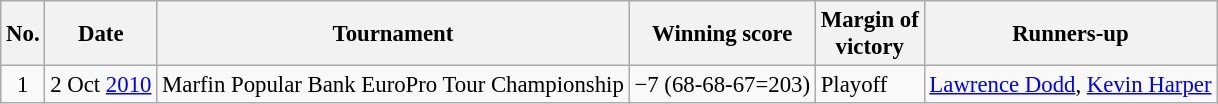<table class="wikitable" style="font-size:95%;">
<tr>
<th>No.</th>
<th>Date</th>
<th>Tournament</th>
<th>Winning score</th>
<th>Margin of<br>victory</th>
<th>Runners-up</th>
</tr>
<tr>
<td align=center>1</td>
<td align=right>2 Oct <a href='#'>2010</a></td>
<td>Marfin Popular Bank EuroPro Tour Championship</td>
<td>−7 (68-68-67=203)</td>
<td>Playoff</td>
<td> <a href='#'>Lawrence Dodd</a>,  <a href='#'>Kevin Harper</a></td>
</tr>
</table>
